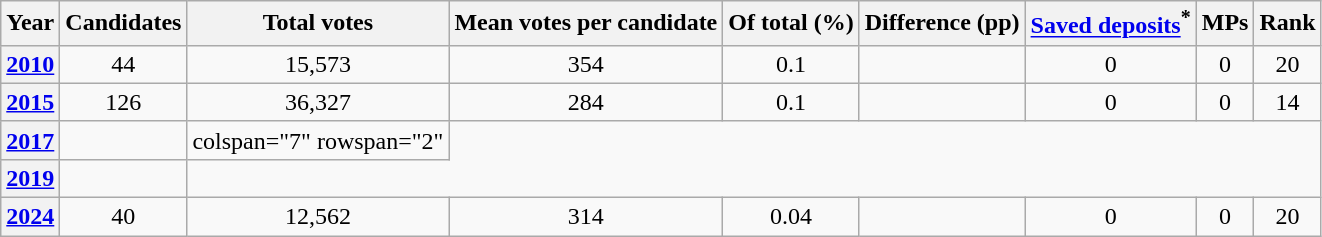<table class="wikitable sortable" style="text-align:center;">
<tr>
<th>Year</th>
<th>Candidates</th>
<th>Total votes</th>
<th>Mean votes per candidate</th>
<th>Of total (%)</th>
<th>Differ­ence (pp)</th>
<th><a href='#'>Saved deposits</a><sup><strong>*</strong></sup></th>
<th>MPs</th>
<th>Rank</th>
</tr>
<tr>
<th style="text-align:left;"><a href='#'>2010</a></th>
<td>44</td>
<td>15,573</td>
<td>354</td>
<td>0.1</td>
<td></td>
<td>0</td>
<td>0</td>
<td>20</td>
</tr>
<tr>
<th style="text-align:left;"><a href='#'>2015</a></th>
<td>126</td>
<td>36,327</td>
<td>284</td>
<td>0.1</td>
<td></td>
<td>0</td>
<td>0</td>
<td>14</td>
</tr>
<tr>
<th style="text-align:left;"><a href='#'>2017</a></th>
<td></td>
<td>colspan="7" rowspan="2"   </td>
</tr>
<tr>
<th style="text-align:left;"><a href='#'>2019</a></th>
<td></td>
</tr>
<tr>
<th style="text-align:left;"><a href='#'>2024</a></th>
<td>40</td>
<td>12,562</td>
<td>314</td>
<td>0.04</td>
<td></td>
<td>0</td>
<td>0</td>
<td>20</td>
</tr>
</table>
